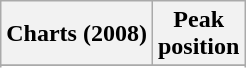<table class="wikitable sortable plainrowheaders" style="text-align:center;">
<tr>
<th scope="col">Charts (2008)</th>
<th scope="col">Peak<br>position</th>
</tr>
<tr>
</tr>
<tr>
</tr>
<tr>
</tr>
<tr>
</tr>
<tr>
</tr>
<tr>
</tr>
<tr>
</tr>
<tr>
</tr>
<tr>
</tr>
<tr>
</tr>
<tr>
</tr>
<tr>
</tr>
</table>
